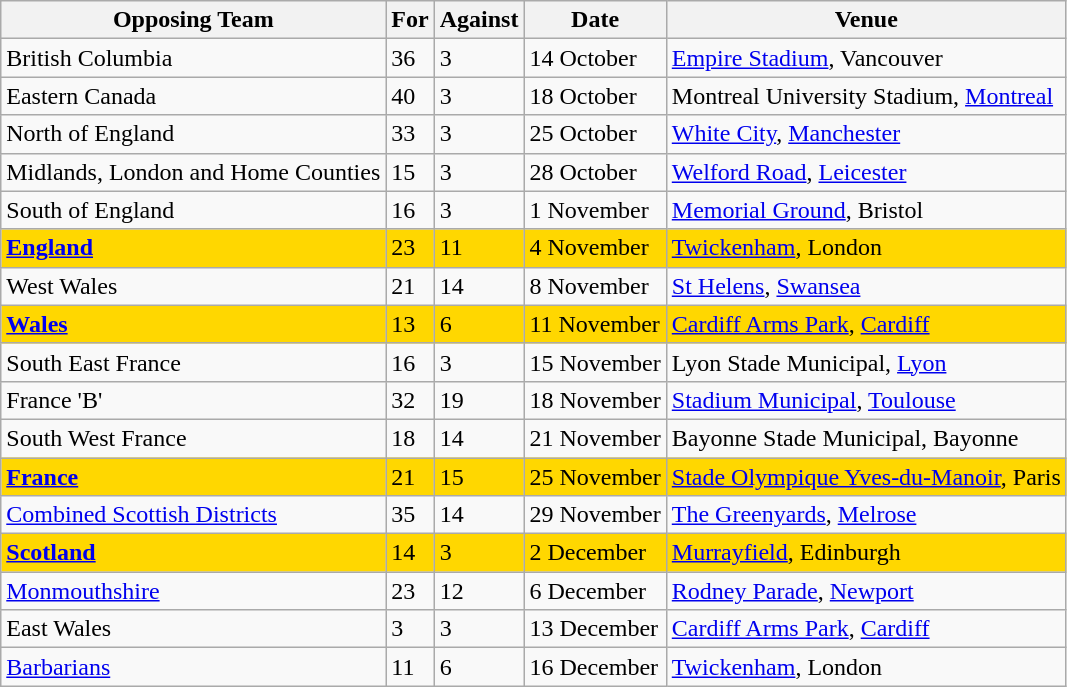<table class="wikitable">
<tr>
<th>Opposing Team</th>
<th>For</th>
<th>Against</th>
<th>Date</th>
<th>Venue</th>
</tr>
<tr>
<td>British Columbia</td>
<td>36</td>
<td>3</td>
<td>14 October</td>
<td><a href='#'>Empire Stadium</a>, Vancouver</td>
</tr>
<tr>
<td>Eastern Canada</td>
<td>40</td>
<td>3</td>
<td>18 October</td>
<td>Montreal University Stadium, <a href='#'>Montreal</a></td>
</tr>
<tr>
<td>North of England</td>
<td>33</td>
<td>3</td>
<td>25 October</td>
<td><a href='#'>White City</a>, <a href='#'>Manchester</a></td>
</tr>
<tr>
<td>Midlands, London and Home Counties</td>
<td>15</td>
<td>3</td>
<td>28 October</td>
<td><a href='#'>Welford Road</a>, <a href='#'>Leicester</a></td>
</tr>
<tr>
<td>South of England</td>
<td>16</td>
<td>3</td>
<td>1 November</td>
<td><a href='#'>Memorial Ground</a>, Bristol</td>
</tr>
<tr bgcolor="gold">
<td><strong><a href='#'>England</a></strong></td>
<td>23</td>
<td>11</td>
<td>4 November</td>
<td><a href='#'>Twickenham</a>, London</td>
</tr>
<tr>
<td>West Wales</td>
<td>21</td>
<td>14</td>
<td>8 November</td>
<td><a href='#'>St Helens</a>, <a href='#'>Swansea</a></td>
</tr>
<tr bgcolor="gold">
<td><strong><a href='#'>Wales</a></strong></td>
<td>13</td>
<td>6</td>
<td>11 November</td>
<td><a href='#'>Cardiff Arms Park</a>, <a href='#'>Cardiff</a></td>
</tr>
<tr>
<td>South East France</td>
<td>16</td>
<td>3</td>
<td>15 November</td>
<td>Lyon Stade Municipal, <a href='#'>Lyon</a></td>
</tr>
<tr>
<td>France 'B'</td>
<td>32</td>
<td>19</td>
<td>18 November</td>
<td><a href='#'>Stadium Municipal</a>, <a href='#'>Toulouse</a></td>
</tr>
<tr>
<td>South West France</td>
<td>18</td>
<td>14</td>
<td>21 November</td>
<td>Bayonne Stade Municipal, Bayonne</td>
</tr>
<tr bgcolor="gold">
<td><strong><a href='#'>France</a></strong></td>
<td>21</td>
<td>15</td>
<td>25 November</td>
<td><a href='#'>Stade Olympique Yves-du-Manoir</a>, Paris</td>
</tr>
<tr>
<td><a href='#'>Combined Scottish Districts</a></td>
<td>35</td>
<td>14</td>
<td>29 November</td>
<td><a href='#'>The Greenyards</a>, <a href='#'>Melrose</a></td>
</tr>
<tr bgcolor="gold">
<td><strong><a href='#'>Scotland</a></strong></td>
<td>14</td>
<td>3</td>
<td>2 December</td>
<td><a href='#'>Murrayfield</a>, Edinburgh</td>
</tr>
<tr>
<td><a href='#'>Monmouthshire</a></td>
<td>23</td>
<td>12</td>
<td>6 December</td>
<td><a href='#'>Rodney Parade</a>, <a href='#'>Newport</a></td>
</tr>
<tr>
<td>East Wales</td>
<td>3</td>
<td>3</td>
<td>13 December</td>
<td><a href='#'>Cardiff Arms Park</a>, <a href='#'>Cardiff</a></td>
</tr>
<tr>
<td><a href='#'>Barbarians</a></td>
<td>11</td>
<td>6</td>
<td>16 December</td>
<td><a href='#'>Twickenham</a>, London</td>
</tr>
</table>
